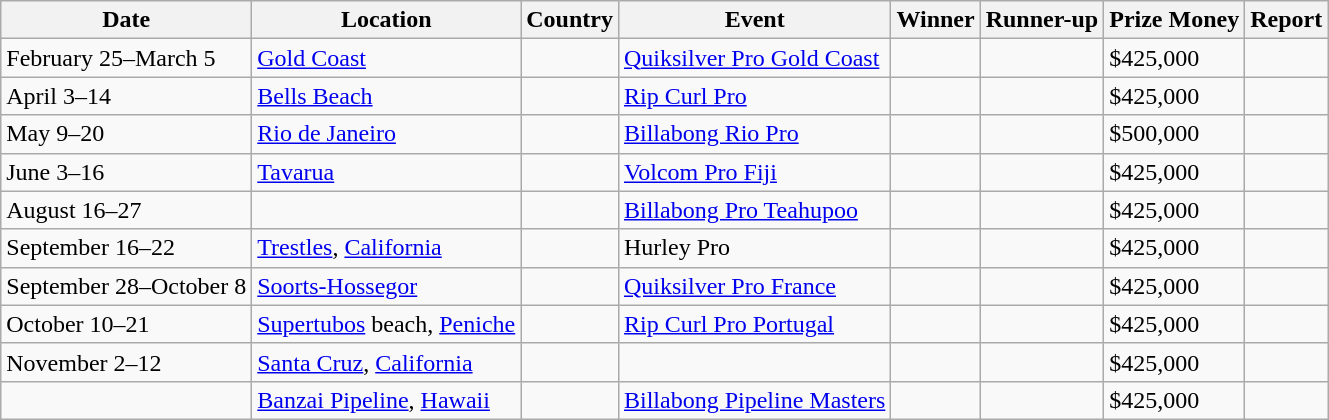<table class="wikitable">
<tr>
<th>Date</th>
<th>Location</th>
<th>Country</th>
<th>Event</th>
<th>Winner</th>
<th>Runner-up</th>
<th>Prize Money</th>
<th>Report</th>
</tr>
<tr>
<td>February 25–March 5</td>
<td><a href='#'>Gold Coast</a></td>
<td></td>
<td><a href='#'>Quiksilver Pro Gold Coast</a></td>
<td align=left></td>
<td align=left></td>
<td align=left>$425,000</td>
<td align=left></td>
</tr>
<tr>
<td>April 3–14</td>
<td><a href='#'>Bells Beach</a></td>
<td></td>
<td><a href='#'>Rip Curl Pro</a></td>
<td align=left></td>
<td align=left></td>
<td align=left>$425,000</td>
<td align=left></td>
</tr>
<tr>
<td>May 9–20</td>
<td><a href='#'>Rio de Janeiro</a></td>
<td></td>
<td><a href='#'>Billabong Rio Pro</a></td>
<td align=left></td>
<td align=left></td>
<td align=left>$500,000</td>
<td align=left></td>
</tr>
<tr>
<td>June 3–16</td>
<td><a href='#'>Tavarua</a></td>
<td></td>
<td><a href='#'>Volcom Pro Fiji</a></td>
<td align=left></td>
<td align=left></td>
<td align=left>$425,000</td>
<td align=left></td>
</tr>
<tr>
<td>August 16–27</td>
<td><br></td>
<td></td>
<td><a href='#'>Billabong Pro Teahupoo</a></td>
<td align=left></td>
<td align=left></td>
<td align=left>$425,000</td>
<td align=left></td>
</tr>
<tr>
<td>September 16–22</td>
<td><a href='#'>Trestles</a>, <a href='#'>California</a></td>
<td></td>
<td>Hurley Pro</td>
<td align=left></td>
<td align=left></td>
<td align=left>$425,000</td>
<td align=left></td>
</tr>
<tr>
<td>September 28–October 8</td>
<td><a href='#'>Soorts-Hossegor</a></td>
<td></td>
<td><a href='#'>Quiksilver Pro France</a></td>
<td align=left></td>
<td align=left></td>
<td align=left>$425,000</td>
<td align=left></td>
</tr>
<tr>
<td>October 10–21</td>
<td><a href='#'>Supertubos</a> beach, <a href='#'>Peniche</a></td>
<td></td>
<td><a href='#'>Rip Curl Pro Portugal</a></td>
<td align=left></td>
<td align=left></td>
<td align=left>$425,000</td>
<td align=left></td>
</tr>
<tr>
<td>November 2–12</td>
<td><a href='#'>Santa Cruz</a>, <a href='#'>California</a></td>
<td></td>
<td></td>
<td align=left></td>
<td align=left></td>
<td align=left>$425,000</td>
<td align=left></td>
</tr>
<tr>
<td></td>
<td><a href='#'>Banzai Pipeline</a>, <a href='#'>Hawaii</a></td>
<td></td>
<td><a href='#'>Billabong Pipeline Masters</a></td>
<td align=left></td>
<td align=left></td>
<td align=left>$425,000</td>
<td align=left></td>
</tr>
</table>
